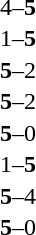<table width="100%" cellspacing="1">
<tr>
<th width=45%></th>
<th width=10%></th>
<th width=45%></th>
</tr>
<tr>
<td></td>
<td align=center>4–<strong>5</strong></td>
<td><strong></strong></td>
</tr>
<tr>
<td></td>
<td align=center>1–<strong>5</strong></td>
<td><strong></strong></td>
</tr>
<tr>
<td><strong></strong></td>
<td align=center><strong>5</strong>–2</td>
<td></td>
</tr>
<tr>
<td><strong></strong></td>
<td align=center><strong>5</strong>–2</td>
<td></td>
</tr>
<tr>
<td><strong></strong></td>
<td align=center><strong>5</strong>–0</td>
<td></td>
</tr>
<tr>
<td></td>
<td align=center>1–<strong>5</strong></td>
<td><strong></strong></td>
</tr>
<tr>
<td><strong></strong></td>
<td align=center><strong>5</strong>–4</td>
<td></td>
</tr>
<tr>
<td><strong></strong></td>
<td align=center><strong>5</strong>–0</td>
<td></td>
</tr>
</table>
